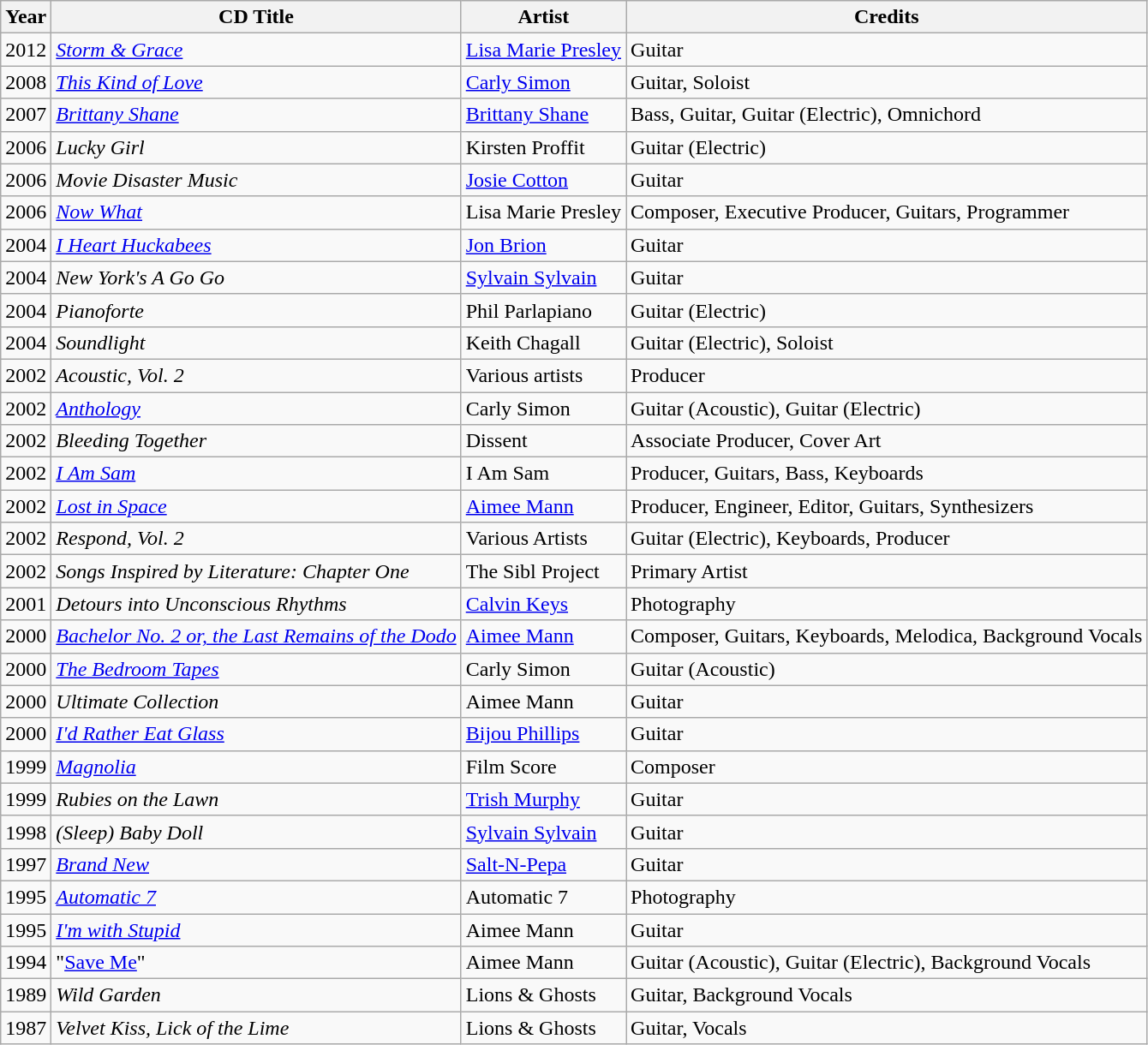<table class="wikitable sortable">
<tr>
<th>Year</th>
<th>CD Title</th>
<th>Artist</th>
<th>Credits</th>
</tr>
<tr>
<td>2012</td>
<td><em><a href='#'>Storm & Grace</a></em></td>
<td><a href='#'>Lisa Marie Presley</a></td>
<td>Guitar</td>
</tr>
<tr>
<td>2008</td>
<td><em><a href='#'>This Kind of Love</a></em></td>
<td><a href='#'>Carly Simon</a></td>
<td>Guitar, Soloist</td>
</tr>
<tr>
<td>2007</td>
<td><em><a href='#'>Brittany Shane</a></em></td>
<td><a href='#'>Brittany Shane</a></td>
<td>Bass, Guitar, Guitar (Electric), Omnichord</td>
</tr>
<tr>
<td>2006</td>
<td><em>Lucky Girl</em></td>
<td>Kirsten Proffit</td>
<td>Guitar (Electric)</td>
</tr>
<tr>
<td>2006</td>
<td><em>Movie Disaster Music</em></td>
<td><a href='#'>Josie Cotton</a></td>
<td>Guitar</td>
</tr>
<tr>
<td>2006</td>
<td><em><a href='#'>Now What</a></em></td>
<td>Lisa Marie Presley</td>
<td>Composer, Executive Producer, Guitars, Programmer</td>
</tr>
<tr>
<td>2004</td>
<td><em><a href='#'>I Heart Huckabees</a></em></td>
<td><a href='#'>Jon Brion</a></td>
<td>Guitar</td>
</tr>
<tr>
<td>2004</td>
<td><em>New York's A Go Go</em></td>
<td><a href='#'>Sylvain Sylvain</a></td>
<td>Guitar</td>
</tr>
<tr>
<td>2004</td>
<td><em>Pianoforte</em></td>
<td>Phil Parlapiano</td>
<td>Guitar (Electric)</td>
</tr>
<tr>
<td>2004</td>
<td><em>Soundlight</em></td>
<td>Keith Chagall</td>
<td>Guitar (Electric), Soloist</td>
</tr>
<tr>
<td>2002</td>
<td><em>Acoustic, Vol. 2</em></td>
<td>Various artists</td>
<td>Producer</td>
</tr>
<tr>
<td>2002</td>
<td><em><a href='#'>Anthology</a></em></td>
<td>Carly Simon</td>
<td>Guitar (Acoustic), Guitar (Electric)</td>
</tr>
<tr>
<td>2002</td>
<td><em>Bleeding Together</em></td>
<td>Dissent</td>
<td>Associate Producer, Cover Art</td>
</tr>
<tr>
<td>2002</td>
<td><em><a href='#'>I Am Sam</a></em></td>
<td>I Am Sam</td>
<td>Producer, Guitars, Bass, Keyboards</td>
</tr>
<tr>
<td>2002</td>
<td><em><a href='#'>Lost in Space</a></em></td>
<td><a href='#'>Aimee Mann</a></td>
<td>Producer, Engineer, Editor, Guitars, Synthesizers</td>
</tr>
<tr>
<td>2002</td>
<td><em>Respond, Vol. 2</em></td>
<td>Various Artists</td>
<td>Guitar (Electric), Keyboards, Producer</td>
</tr>
<tr>
<td>2002</td>
<td><em>Songs Inspired by Literature: Chapter One</em></td>
<td>The Sibl Project</td>
<td>Primary Artist</td>
</tr>
<tr>
<td>2001</td>
<td><em>Detours into Unconscious Rhythms</em></td>
<td><a href='#'>Calvin Keys</a></td>
<td>Photography</td>
</tr>
<tr>
<td>2000</td>
<td><em><a href='#'>Bachelor No. 2 or, the Last Remains of the Dodo</a></em></td>
<td><a href='#'>Aimee Mann</a></td>
<td>Composer, Guitars, Keyboards, Melodica, Background Vocals</td>
</tr>
<tr>
<td>2000</td>
<td><em><a href='#'>The Bedroom Tapes</a></em></td>
<td>Carly Simon</td>
<td>Guitar (Acoustic)</td>
</tr>
<tr>
<td>2000</td>
<td><em>Ultimate Collection</em></td>
<td>Aimee Mann</td>
<td>Guitar</td>
</tr>
<tr>
<td>2000</td>
<td><em><a href='#'>I'd Rather Eat Glass</a></em></td>
<td><a href='#'>Bijou Phillips</a></td>
<td>Guitar</td>
</tr>
<tr>
<td>1999</td>
<td><em><a href='#'>Magnolia</a></em></td>
<td>Film Score</td>
<td>Composer</td>
</tr>
<tr>
<td>1999</td>
<td><em>Rubies on the Lawn</em></td>
<td><a href='#'>Trish Murphy</a></td>
<td>Guitar</td>
</tr>
<tr>
<td>1998</td>
<td><em>(Sleep) Baby Doll</em></td>
<td><a href='#'>Sylvain Sylvain</a></td>
<td>Guitar</td>
</tr>
<tr>
<td>1997</td>
<td><em><a href='#'>Brand New</a></em></td>
<td><a href='#'>Salt-N-Pepa</a></td>
<td>Guitar</td>
</tr>
<tr>
<td>1995</td>
<td><em><a href='#'>Automatic 7</a></em></td>
<td>Automatic 7</td>
<td>Photography</td>
</tr>
<tr>
<td>1995</td>
<td><em><a href='#'>I'm with Stupid</a></em></td>
<td>Aimee Mann</td>
<td>Guitar</td>
</tr>
<tr>
<td>1994</td>
<td>"<a href='#'>Save Me</a>"</td>
<td>Aimee Mann</td>
<td>Guitar (Acoustic), Guitar (Electric), Background Vocals</td>
</tr>
<tr>
<td>1989</td>
<td><em>Wild Garden</em></td>
<td>Lions & Ghosts</td>
<td>Guitar, Background Vocals</td>
</tr>
<tr>
<td>1987</td>
<td><em>Velvet Kiss, Lick of the Lime</em></td>
<td>Lions & Ghosts</td>
<td>Guitar, Vocals</td>
</tr>
</table>
